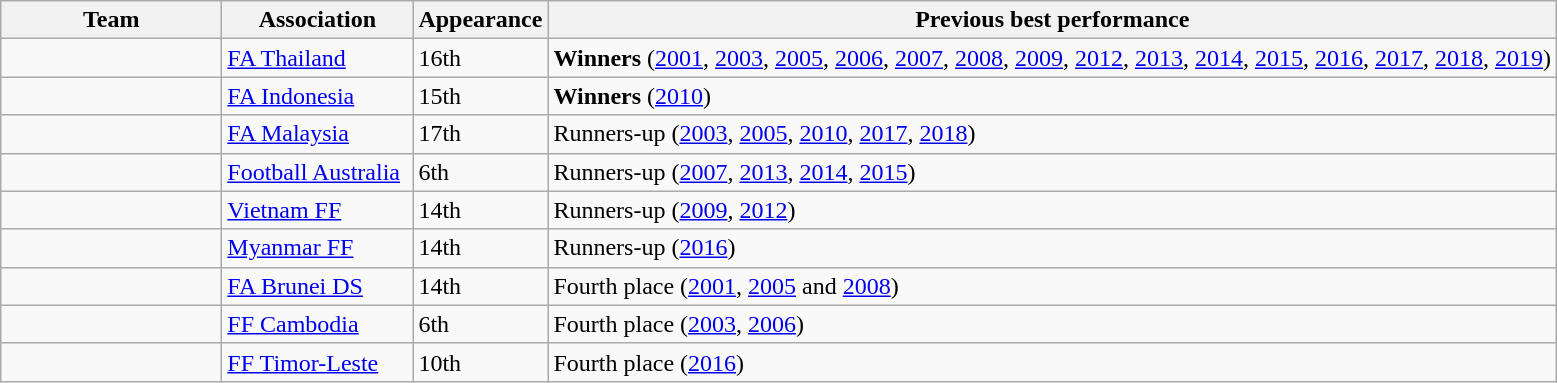<table class="wikitable sortable">
<tr>
<th style="width:140px;">Team</th>
<th style="width:120px;">Association</th>
<th style="width:75px;">Appearance</th>
<th>Previous best performance</th>
</tr>
<tr>
<td></td>
<td><a href='#'>FA Thailand</a></td>
<td>16th</td>
<td><strong>Winners</strong> (<a href='#'>2001</a>, <a href='#'>2003</a>, <a href='#'>2005</a>, <a href='#'>2006</a>, <a href='#'>2007</a>, <a href='#'>2008</a>, <a href='#'>2009</a>, <a href='#'>2012</a>, <a href='#'>2013</a>, <a href='#'>2014</a>, <a href='#'>2015</a>, <a href='#'>2016</a>, <a href='#'>2017</a>, <a href='#'>2018</a>, <a href='#'>2019</a>)</td>
</tr>
<tr>
<td></td>
<td><a href='#'>FA Indonesia</a></td>
<td>15th</td>
<td><strong>Winners</strong> (<a href='#'>2010</a>)</td>
</tr>
<tr>
<td></td>
<td><a href='#'>FA Malaysia</a></td>
<td>17th</td>
<td>Runners-up (<a href='#'>2003</a>, <a href='#'>2005</a>, <a href='#'>2010</a>, <a href='#'>2017</a>, <a href='#'>2018</a>)</td>
</tr>
<tr>
<td></td>
<td><a href='#'>Football Australia</a></td>
<td>6th</td>
<td>Runners-up (<a href='#'>2007</a>, <a href='#'>2013</a>, <a href='#'>2014</a>, <a href='#'>2015</a>)</td>
</tr>
<tr>
<td></td>
<td><a href='#'>Vietnam FF</a></td>
<td>14th</td>
<td>Runners-up (<a href='#'>2009</a>, <a href='#'>2012</a>)</td>
</tr>
<tr>
<td></td>
<td><a href='#'>Myanmar FF</a></td>
<td>14th</td>
<td>Runners-up (<a href='#'>2016</a>)</td>
</tr>
<tr>
<td></td>
<td><a href='#'>FA Brunei DS</a></td>
<td>14th</td>
<td>Fourth place (<a href='#'>2001</a>, <a href='#'>2005</a> and <a href='#'>2008</a>)</td>
</tr>
<tr>
<td></td>
<td><a href='#'>FF Cambodia</a></td>
<td>6th</td>
<td>Fourth place (<a href='#'>2003</a>, <a href='#'>2006</a>)</td>
</tr>
<tr>
<td></td>
<td><a href='#'>FF Timor-Leste</a></td>
<td>10th</td>
<td>Fourth place (<a href='#'>2016</a>)</td>
</tr>
</table>
